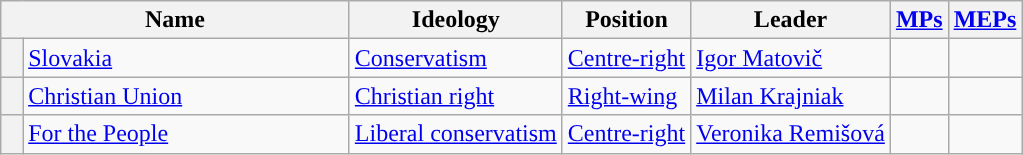<table class="wikitable">
<tr>
<th colspan=2 width=225px>Name</th>
<th>Ideology</th>
<th>Position</th>
<th>Leader</th>
<th><a href='#'>MPs</a></th>
<th><a href='#'>MEPs</a></th>
</tr>
<tr>
<th style="background:"></th>
<td><a href='#'>Slovakia</a><br></td>
<td><a href='#'>Conservatism</a></td>
<td><a href='#'>Centre-right</a></td>
<td><a href='#'>Igor Matovič</a></td>
<td></td>
<td></td>
</tr>
<tr>
<th style="background:"></th>
<td><a href='#'>Christian Union</a><br></td>
<td><a href='#'>Christian right</a></td>
<td><a href='#'>Right-wing</a></td>
<td><a href='#'>Milan Krajniak</a></td>
<td></td>
<td></td>
</tr>
<tr>
<th style="background:"></th>
<td><a href='#'>For the People</a><br></td>
<td><a href='#'>Liberal conservatism</a></td>
<td><a href='#'>Centre-right</a></td>
<td><a href='#'>Veronika Remišová</a></td>
<td></td>
<td></td>
</tr>
</table>
